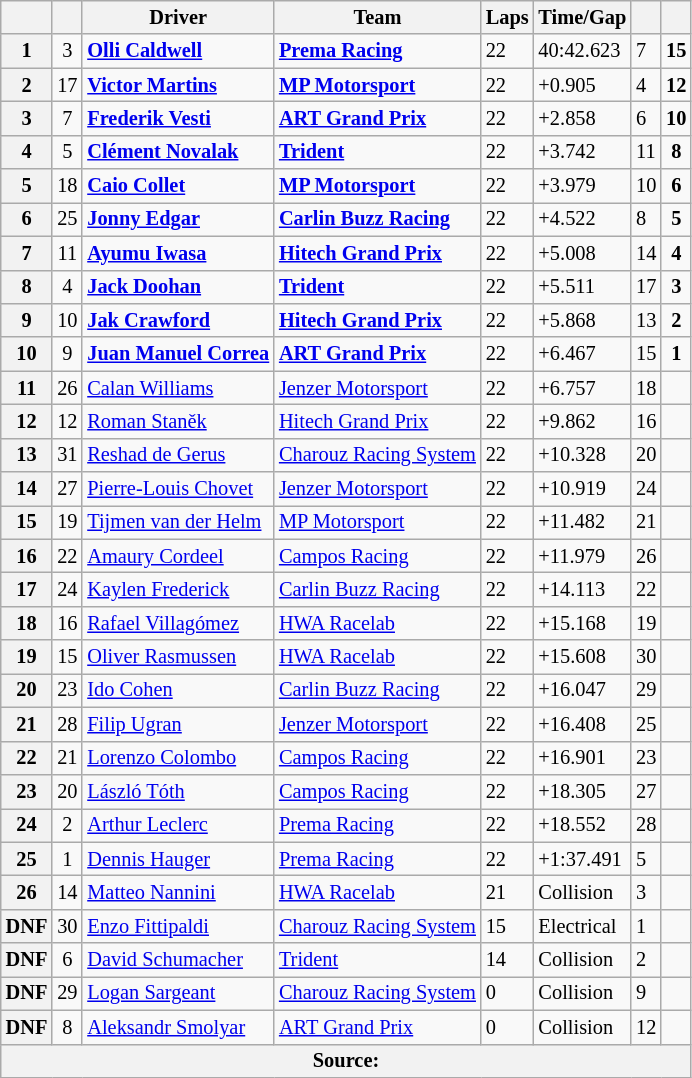<table class="wikitable" style="font-size:85%">
<tr>
<th></th>
<th></th>
<th>Driver</th>
<th>Team</th>
<th>Laps</th>
<th>Time/Gap</th>
<th></th>
<th></th>
</tr>
<tr>
<th>1</th>
<td align="center">3</td>
<td> <strong><a href='#'>Olli Caldwell</a></strong></td>
<td><strong><a href='#'>Prema Racing</a></strong></td>
<td>22</td>
<td>40:42.623</td>
<td>7</td>
<td align="center"><strong>15</strong></td>
</tr>
<tr>
<th>2</th>
<td align="center">17</td>
<td> <strong><a href='#'>Victor Martins</a></strong></td>
<td><strong><a href='#'>MP Motorsport</a></strong></td>
<td>22</td>
<td>+0.905</td>
<td>4</td>
<td align="center"><strong>12</strong></td>
</tr>
<tr>
<th>3</th>
<td align="center">7</td>
<td> <strong><a href='#'>Frederik Vesti</a></strong></td>
<td><strong><a href='#'>ART Grand Prix</a></strong></td>
<td>22</td>
<td>+2.858</td>
<td>6</td>
<td align="center"><strong>10</strong></td>
</tr>
<tr>
<th>4</th>
<td align="center">5</td>
<td> <strong><a href='#'>Clément Novalak</a></strong></td>
<td><strong><a href='#'>Trident</a></strong></td>
<td>22</td>
<td>+3.742</td>
<td>11</td>
<td align="center"><strong>8</strong></td>
</tr>
<tr>
<th>5</th>
<td align="center">18</td>
<td> <strong><a href='#'>Caio Collet</a></strong></td>
<td><strong><a href='#'>MP Motorsport</a></strong></td>
<td>22</td>
<td>+3.979</td>
<td>10</td>
<td align="center"><strong>6</strong></td>
</tr>
<tr>
<th>6</th>
<td align="center">25</td>
<td> <strong><a href='#'>Jonny Edgar</a></strong></td>
<td><strong><a href='#'>Carlin Buzz Racing</a></strong></td>
<td>22</td>
<td>+4.522</td>
<td>8</td>
<td align="center"><strong>5</strong></td>
</tr>
<tr>
<th>7</th>
<td align="center">11</td>
<td> <strong><a href='#'>Ayumu Iwasa</a></strong></td>
<td><strong><a href='#'>Hitech Grand Prix</a></strong></td>
<td>22</td>
<td>+5.008</td>
<td>14</td>
<td align="center"><strong>4</strong></td>
</tr>
<tr>
<th>8</th>
<td align="center">4</td>
<td> <strong><a href='#'>Jack Doohan</a></strong></td>
<td><strong><a href='#'>Trident</a></strong></td>
<td>22</td>
<td>+5.511</td>
<td>17</td>
<td align="center"><strong>3</strong></td>
</tr>
<tr>
<th>9</th>
<td align="center">10</td>
<td> <strong><a href='#'>Jak Crawford</a></strong></td>
<td><strong><a href='#'>Hitech Grand Prix</a></strong></td>
<td>22</td>
<td>+5.868</td>
<td>13</td>
<td align="center"><strong>2</strong></td>
</tr>
<tr>
<th>10</th>
<td align="center">9</td>
<td> <strong><a href='#'>Juan Manuel Correa</a></strong></td>
<td><strong><a href='#'>ART Grand Prix</a></strong></td>
<td>22</td>
<td>+6.467</td>
<td>15</td>
<td align="center"><strong>1</strong></td>
</tr>
<tr>
<th>11</th>
<td align="center">26</td>
<td> <a href='#'>Calan Williams</a></td>
<td><a href='#'>Jenzer Motorsport</a></td>
<td>22</td>
<td>+6.757</td>
<td>18</td>
<td></td>
</tr>
<tr>
<th>12</th>
<td align="center">12</td>
<td> <a href='#'>Roman Staněk</a></td>
<td><a href='#'>Hitech Grand Prix</a></td>
<td>22</td>
<td>+9.862</td>
<td>16</td>
<td></td>
</tr>
<tr>
<th>13</th>
<td align="center">31</td>
<td> <a href='#'>Reshad de Gerus</a></td>
<td><a href='#'>Charouz Racing System</a></td>
<td>22</td>
<td>+10.328</td>
<td>20</td>
<td></td>
</tr>
<tr>
<th>14</th>
<td align="center">27</td>
<td> <a href='#'>Pierre-Louis Chovet</a></td>
<td><a href='#'>Jenzer Motorsport</a></td>
<td>22</td>
<td>+10.919</td>
<td>24</td>
<td></td>
</tr>
<tr>
<th>15</th>
<td align="center">19</td>
<td> <a href='#'>Tijmen van der Helm</a></td>
<td><a href='#'>MP Motorsport</a></td>
<td>22</td>
<td>+11.482</td>
<td>21</td>
<td></td>
</tr>
<tr>
<th>16</th>
<td align="center">22</td>
<td> <a href='#'>Amaury Cordeel</a></td>
<td><a href='#'>Campos Racing</a></td>
<td>22</td>
<td>+11.979</td>
<td>26</td>
<td></td>
</tr>
<tr>
<th>17</th>
<td align="center">24</td>
<td> <a href='#'>Kaylen Frederick</a></td>
<td><a href='#'>Carlin Buzz Racing</a></td>
<td>22</td>
<td>+14.113</td>
<td>22</td>
<td></td>
</tr>
<tr>
<th>18</th>
<td align="center">16</td>
<td> <a href='#'>Rafael Villagómez</a></td>
<td><a href='#'>HWA Racelab</a></td>
<td>22</td>
<td>+15.168</td>
<td>19</td>
<td></td>
</tr>
<tr>
<th>19</th>
<td align="center">15</td>
<td> <a href='#'>Oliver Rasmussen</a></td>
<td><a href='#'>HWA Racelab</a></td>
<td>22</td>
<td>+15.608</td>
<td>30</td>
<td></td>
</tr>
<tr>
<th>20</th>
<td align="center">23</td>
<td> <a href='#'>Ido Cohen</a></td>
<td><a href='#'>Carlin Buzz Racing</a></td>
<td>22</td>
<td>+16.047</td>
<td>29</td>
<td></td>
</tr>
<tr>
<th>21</th>
<td align="center">28</td>
<td> <a href='#'>Filip Ugran</a></td>
<td><a href='#'>Jenzer Motorsport</a></td>
<td>22</td>
<td>+16.408</td>
<td>25</td>
<td></td>
</tr>
<tr>
<th>22</th>
<td align="center">21</td>
<td> <a href='#'>Lorenzo Colombo</a></td>
<td><a href='#'>Campos Racing</a></td>
<td>22</td>
<td>+16.901</td>
<td>23</td>
<td></td>
</tr>
<tr>
<th>23</th>
<td align="center">20</td>
<td> <a href='#'>László Tóth</a></td>
<td><a href='#'>Campos Racing</a></td>
<td>22</td>
<td>+18.305</td>
<td>27</td>
<td></td>
</tr>
<tr>
<th>24</th>
<td align="center">2</td>
<td> <a href='#'>Arthur Leclerc</a></td>
<td><a href='#'>Prema Racing</a></td>
<td>22</td>
<td>+18.552</td>
<td>28</td>
<td></td>
</tr>
<tr>
<th>25</th>
<td align="center">1</td>
<td> <a href='#'>Dennis Hauger</a></td>
<td><a href='#'>Prema Racing</a></td>
<td>22</td>
<td>+1:37.491</td>
<td>5</td>
<td></td>
</tr>
<tr>
<th>26</th>
<td align="center">14</td>
<td> <a href='#'>Matteo Nannini</a></td>
<td><a href='#'>HWA Racelab</a></td>
<td>21</td>
<td>Collision</td>
<td>3</td>
<td></td>
</tr>
<tr>
<th>DNF</th>
<td align="center">30</td>
<td> <a href='#'>Enzo Fittipaldi</a></td>
<td><a href='#'>Charouz Racing System</a></td>
<td>15</td>
<td>Electrical</td>
<td>1</td>
<td></td>
</tr>
<tr>
<th>DNF</th>
<td align="center">6</td>
<td> <a href='#'>David Schumacher</a></td>
<td><a href='#'>Trident</a></td>
<td>14</td>
<td>Collision</td>
<td>2</td>
<td></td>
</tr>
<tr>
<th>DNF</th>
<td align="center">29</td>
<td> <a href='#'>Logan Sargeant</a></td>
<td><a href='#'>Charouz Racing System</a></td>
<td>0</td>
<td>Collision</td>
<td>9</td>
<td></td>
</tr>
<tr>
<th>DNF</th>
<td align="center">8</td>
<td> <a href='#'>Aleksandr Smolyar</a></td>
<td><a href='#'>ART Grand Prix</a></td>
<td>0</td>
<td>Collision</td>
<td>12</td>
<td></td>
</tr>
<tr>
<th colspan="8">Source:</th>
</tr>
</table>
